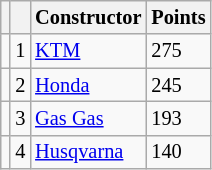<table class="wikitable" style="font-size: 85%;">
<tr>
<th></th>
<th></th>
<th>Constructor</th>
<th>Points</th>
</tr>
<tr>
<td></td>
<td align=center>1</td>
<td> <a href='#'>KTM</a></td>
<td align=left>275</td>
</tr>
<tr>
<td></td>
<td align=center>2</td>
<td> <a href='#'>Honda</a></td>
<td align=left>245</td>
</tr>
<tr>
<td></td>
<td align=center>3</td>
<td> <a href='#'>Gas Gas</a></td>
<td align=left>193</td>
</tr>
<tr>
<td></td>
<td align=center>4</td>
<td> <a href='#'>Husqvarna</a></td>
<td align=left>140</td>
</tr>
</table>
